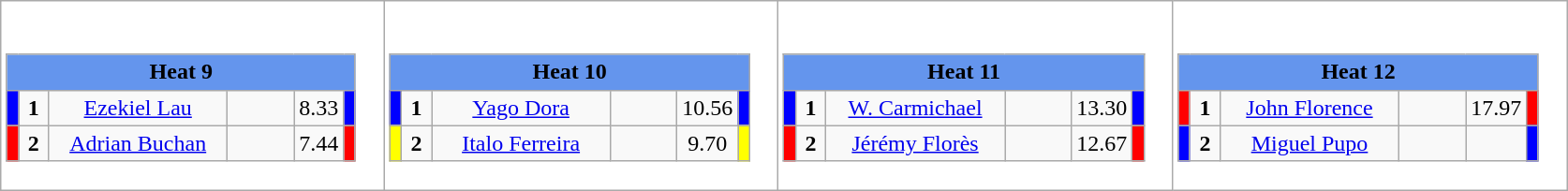<table class="wikitable" style="background:#fff;">
<tr>
<td><div><br><table class="wikitable">
<tr>
<td colspan="6"  style="text-align:center; background:#6495ed;"><strong>Heat 9</strong></td>
</tr>
<tr>
<td style="width:01px; background: #00f;"></td>
<td style="width:14px; text-align:center;"><strong>1</strong></td>
<td style="width:120px; text-align:center;"><a href='#'>Ezekiel Lau</a></td>
<td style="width:40px; text-align:center;"></td>
<td style="width:20px; text-align:center;">8.33</td>
<td style="width:01px; background: #00f;"></td>
</tr>
<tr>
<td style="width:01px; background: #f00;"></td>
<td style="width:14px; text-align:center;"><strong>2</strong></td>
<td style="width:120px; text-align:center;"><a href='#'>Adrian Buchan</a></td>
<td style="width:40px; text-align:center;"></td>
<td style="width:20px; text-align:center;">7.44</td>
<td style="width:01px; background: #f00;"></td>
</tr>
</table>
</div></td>
<td><div><br><table class="wikitable">
<tr>
<td colspan="6"  style="text-align:center; background:#6495ed;"><strong>Heat 10</strong></td>
</tr>
<tr>
<td style="width:01px; background: #00f;"></td>
<td style="width:14px; text-align:center;"><strong>1</strong></td>
<td style="width:120px; text-align:center;"><a href='#'>Yago Dora</a></td>
<td style="width:40px; text-align:center;"></td>
<td style="width:20px; text-align:center;">10.56</td>
<td style="width:01px; background: #00f;"></td>
</tr>
<tr>
<td style="width:01px; background: #ff0;"></td>
<td style="width:14px; text-align:center;"><strong>2</strong></td>
<td style="width:120px; text-align:center;"><a href='#'>Italo Ferreira</a></td>
<td style="width:40px; text-align:center;"></td>
<td style="width:20px; text-align:center;">9.70</td>
<td style="width:01px; background: #ff0;"></td>
</tr>
</table>
</div></td>
<td><div><br><table class="wikitable">
<tr>
<td colspan="6"  style="text-align:center; background:#6495ed;"><strong>Heat 11</strong></td>
</tr>
<tr>
<td style="width:01px; background: #00f;"></td>
<td style="width:14px; text-align:center;"><strong>1</strong></td>
<td style="width:120px; text-align:center;"><a href='#'>W. Carmichael</a></td>
<td style="width:40px; text-align:center;"></td>
<td style="width:20px; text-align:center;">13.30</td>
<td style="width:01px; background: #00f;"></td>
</tr>
<tr>
<td style="width:01px; background: #f00;"></td>
<td style="width:14px; text-align:center;"><strong>2</strong></td>
<td style="width:120px; text-align:center;"><a href='#'>Jérémy Florès</a></td>
<td style="width:40px; text-align:center;"></td>
<td style="width:20px; text-align:center;">12.67</td>
<td style="width:01px; background: #f00;"></td>
</tr>
</table>
</div></td>
<td><div><br><table class="wikitable">
<tr>
<td colspan="6"  style="text-align:center; background:#6495ed;"><strong>Heat 12</strong></td>
</tr>
<tr>
<td style="width:01px; background: #f00;"></td>
<td style="width:14px; text-align:center;"><strong>1</strong></td>
<td style="width:120px; text-align:center;"><a href='#'>John Florence</a></td>
<td style="width:40px; text-align:center;"></td>
<td style="width:20px; text-align:center;">17.97</td>
<td style="width:01px; background: #f00;"></td>
</tr>
<tr>
<td style="width:01px; background: #00f;"></td>
<td style="width:14px; text-align:center;"><strong>2</strong></td>
<td style="width:120px; text-align:center;"><a href='#'>Miguel Pupo</a></td>
<td style="width:40px; text-align:center;"></td>
<td style="width:20px; text-align:center;"></td>
<td style="width:01px; background: #00f;"></td>
</tr>
</table>
</div></td>
</tr>
</table>
